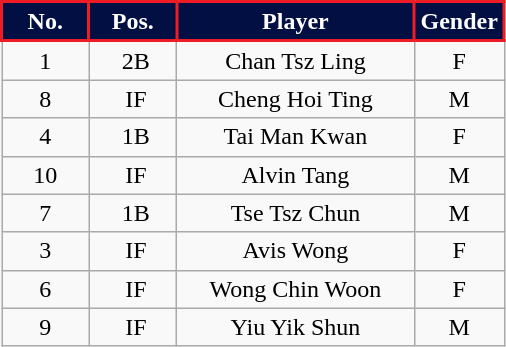<table class="wikitable" style="text-align: center;">
<tr>
<th style="background:#020F43; color:#FFFFFF; border:2px solid #EE1C25; width: 50px;">No.</th>
<th style="background:#020F43; color:#FFFFFF; border:2px solid #EE1C25; width: 50px;">Pos.</th>
<th style="background:#020F43; color:#FFFFFF; border:2px solid #EE1C25; width: 150px;">Player</th>
<th style="background:#020F43; color:#FFFFFF; border:2px solid #EE1C25; width: 50px;">Gender</th>
</tr>
<tr>
<td>1</td>
<td> 2B</td>
<td>Chan Tsz Ling</td>
<td>F</td>
</tr>
<tr>
<td>8</td>
<td> IF</td>
<td>Cheng Hoi Ting</td>
<td>M</td>
</tr>
<tr>
<td>4</td>
<td> 1B</td>
<td>Tai Man Kwan</td>
<td>F</td>
</tr>
<tr>
<td>10</td>
<td> IF</td>
<td>Alvin Tang</td>
<td>M</td>
</tr>
<tr>
<td>7</td>
<td> 1B</td>
<td>Tse Tsz Chun</td>
<td>M</td>
</tr>
<tr>
<td>3</td>
<td> IF</td>
<td>Avis Wong</td>
<td>F</td>
</tr>
<tr>
<td>6</td>
<td> IF</td>
<td>Wong Chin Woon</td>
<td>F</td>
</tr>
<tr>
<td>9</td>
<td> IF</td>
<td>Yiu Yik Shun</td>
<td>M</td>
</tr>
</table>
